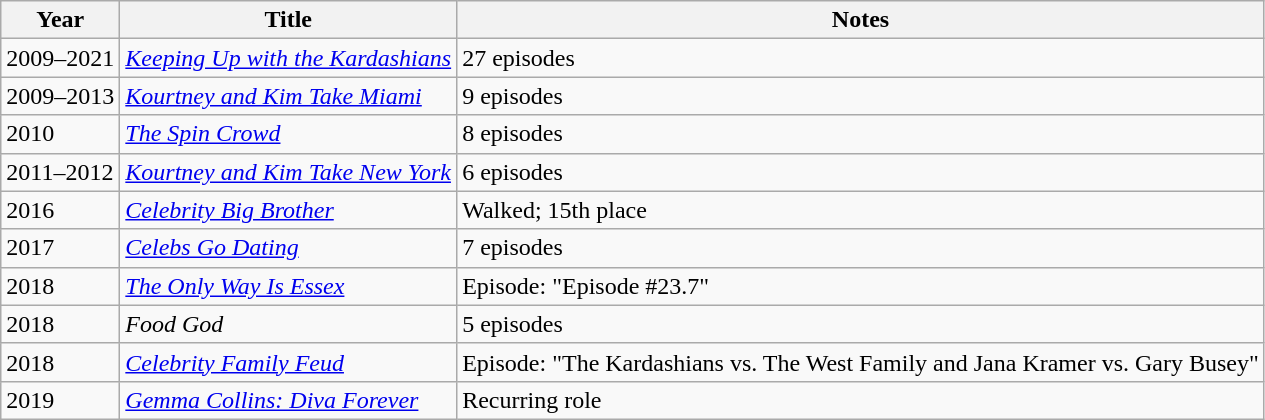<table class="wikitable">
<tr>
<th>Year</th>
<th>Title</th>
<th>Notes</th>
</tr>
<tr>
<td>2009–2021</td>
<td><em><a href='#'>Keeping Up with the Kardashians</a></em></td>
<td>27 episodes</td>
</tr>
<tr>
<td>2009–2013</td>
<td><em><a href='#'>Kourtney and Kim Take Miami</a></em></td>
<td>9 episodes</td>
</tr>
<tr>
<td>2010</td>
<td><em><a href='#'>The Spin Crowd</a></em></td>
<td>8 episodes</td>
</tr>
<tr>
<td>2011–2012</td>
<td><em><a href='#'>Kourtney and Kim Take New York</a></em></td>
<td>6 episodes</td>
</tr>
<tr>
<td>2016</td>
<td><em><a href='#'>Celebrity Big Brother</a></em></td>
<td>Walked; 15th place</td>
</tr>
<tr>
<td>2017</td>
<td><em><a href='#'>Celebs Go Dating</a></em></td>
<td>7 episodes</td>
</tr>
<tr>
<td>2018</td>
<td><em><a href='#'>The Only Way Is Essex</a></em></td>
<td>Episode: "Episode #23.7"</td>
</tr>
<tr>
<td>2018</td>
<td><em>Food God</em></td>
<td>5 episodes</td>
</tr>
<tr>
<td>2018</td>
<td><em><a href='#'>Celebrity Family Feud</a></em></td>
<td>Episode: "The Kardashians vs. The West Family and Jana Kramer vs. Gary Busey"</td>
</tr>
<tr>
<td>2019</td>
<td><em><a href='#'>Gemma Collins: Diva Forever</a></em></td>
<td>Recurring role</td>
</tr>
</table>
